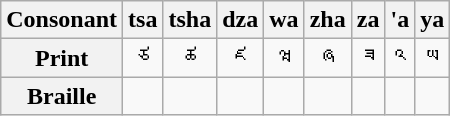<table class="wikitable" style="text-align:center">
<tr>
<th>Consonant</th>
<th>tsa</th>
<th>tsha</th>
<th>dza</th>
<th>wa</th>
<th>zha</th>
<th>za</th>
<th>'a</th>
<th>ya</th>
</tr>
<tr>
<th>Print</th>
<td><span>ཙ </span></td>
<td><span>ཚ </span></td>
<td><span>ཛ </span></td>
<td><span>ཝ </span></td>
<td><span>ཞ </span></td>
<td><span>ཟ </span></td>
<td><span>འ </span></td>
<td><span>ཡ </span></td>
</tr>
<tr>
<th>Braille</th>
<td></td>
<td></td>
<td></td>
<td></td>
<td></td>
<td></td>
<td></td>
<td></td>
</tr>
</table>
